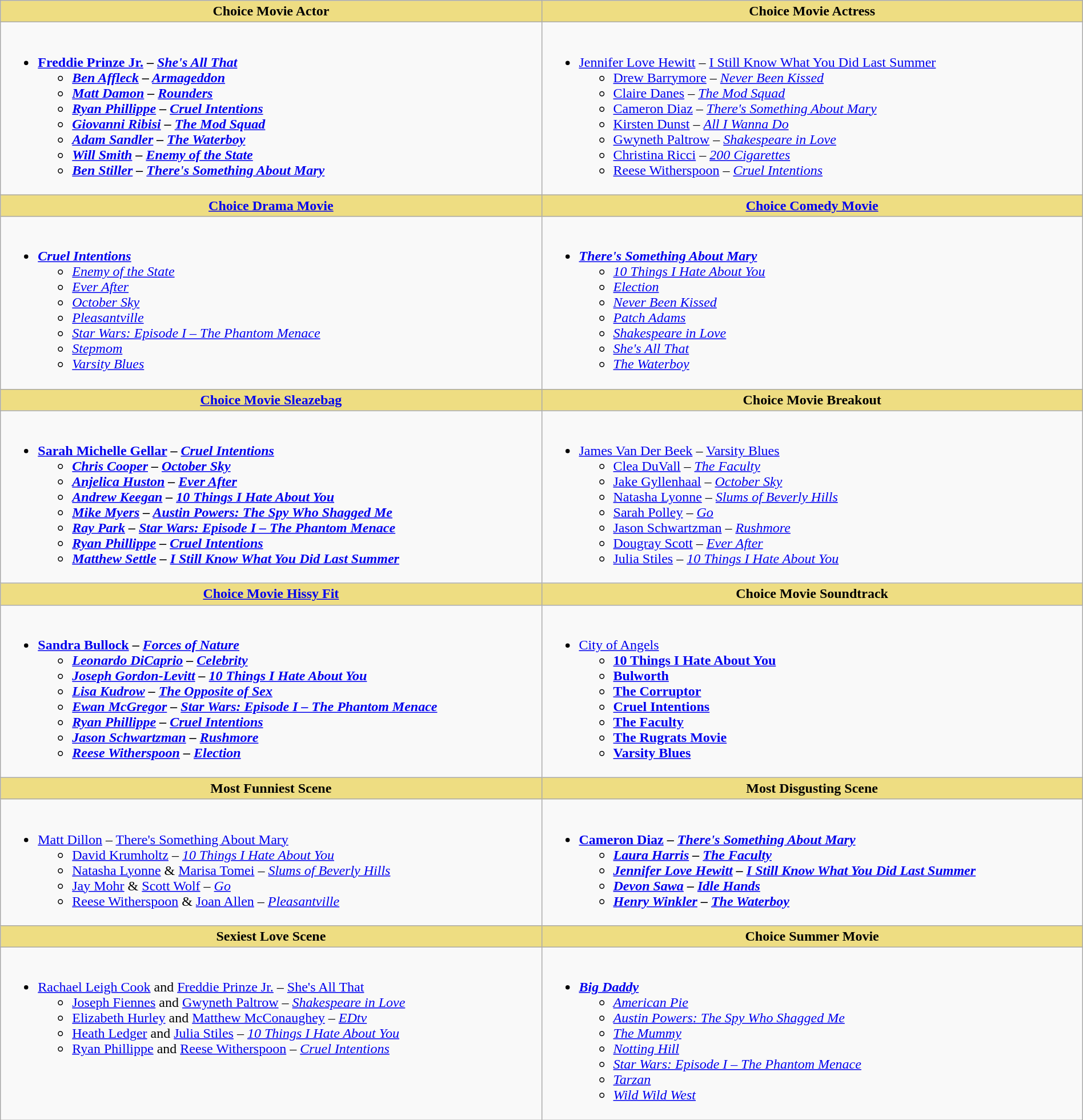<table class="wikitable" style="width:100%">
<tr>
<th style="background:#EEDD82; width:50%">Choice Movie Actor</th>
<th style="background:#EEDD82; width:50%">Choice Movie Actress</th>
</tr>
<tr>
<td valign="top"><br><ul><li><strong><a href='#'>Freddie Prinze Jr.</a> – <em><a href='#'>She's All That</a><strong><em><ul><li><a href='#'>Ben Affleck</a> – </em><a href='#'>Armageddon</a><em></li><li><a href='#'>Matt Damon</a> – </em><a href='#'>Rounders</a><em></li><li><a href='#'>Ryan Phillippe</a> – </em><a href='#'>Cruel Intentions</a><em></li><li><a href='#'>Giovanni Ribisi</a> –  </em><a href='#'>The Mod Squad</a><em></li><li><a href='#'>Adam Sandler</a> – </em><a href='#'>The Waterboy</a><em></li><li><a href='#'>Will Smith</a> – </em><a href='#'>Enemy of the State</a><em></li><li><a href='#'>Ben Stiller</a> – </em><a href='#'>There's Something About Mary</a><em></li></ul></li></ul></td>
<td valign="top"><br><ul><li></strong><a href='#'>Jennifer Love Hewitt</a> – </em><a href='#'>I Still Know What You Did Last Summer</a></em></strong><ul><li><a href='#'>Drew Barrymore</a> – <em><a href='#'>Never Been Kissed</a></em></li><li><a href='#'>Claire Danes</a> – <em><a href='#'>The Mod Squad</a></em></li><li><a href='#'>Cameron Diaz</a> – <em><a href='#'>There's Something About Mary</a></em></li><li><a href='#'>Kirsten Dunst</a> – <em><a href='#'>All I Wanna Do</a></em></li><li><a href='#'>Gwyneth Paltrow</a> – <em><a href='#'>Shakespeare in Love</a></em></li><li><a href='#'>Christina Ricci</a> – <em><a href='#'>200 Cigarettes</a></em></li><li><a href='#'>Reese Witherspoon</a> – <em><a href='#'>Cruel Intentions</a></em></li></ul></li></ul></td>
</tr>
<tr>
<th style="background:#EEDD82; width:50%"><a href='#'>Choice Drama Movie</a></th>
<th style="background:#EEDD82; width:50%"><a href='#'>Choice Comedy Movie</a></th>
</tr>
<tr>
<td valign="top"><br><ul><li><strong><em><a href='#'>Cruel Intentions</a></em></strong><ul><li><em><a href='#'>Enemy of the State</a></em></li><li><em><a href='#'>Ever After</a></em></li><li><em><a href='#'>October Sky</a></em></li><li><em><a href='#'>Pleasantville</a></em></li><li><em><a href='#'>Star Wars: Episode I – The Phantom Menace</a></em></li><li><em><a href='#'>Stepmom</a></em></li><li><em><a href='#'>Varsity Blues</a></em></li></ul></li></ul></td>
<td valign="top"><br><ul><li><strong><em><a href='#'>There's Something About Mary</a></em></strong><ul><li><em><a href='#'>10 Things I Hate About You</a></em></li><li><em><a href='#'>Election</a></em></li><li><em><a href='#'>Never Been Kissed</a></em></li><li><em><a href='#'>Patch Adams</a></em></li><li><em><a href='#'>Shakespeare in Love</a></em></li><li><em><a href='#'>She's All That</a></em></li><li><em><a href='#'>The Waterboy</a></em></li></ul></li></ul></td>
</tr>
<tr>
<th style="background:#EEDD82; width:50%"><a href='#'>Choice Movie Sleazebag</a></th>
<th style="background:#EEDD82; width:50%">Choice Movie Breakout</th>
</tr>
<tr>
<td valign="top"><br><ul><li><strong><a href='#'>Sarah Michelle Gellar</a> – <em><a href='#'>Cruel Intentions</a><strong><em><ul><li><a href='#'>Chris Cooper</a> – </em><a href='#'>October Sky</a><em></li><li><a href='#'>Anjelica Huston</a> – </em><a href='#'>Ever After</a><em></li><li><a href='#'>Andrew Keegan</a> – </em><a href='#'>10 Things I Hate About You</a><em></li><li><a href='#'>Mike Myers</a> – </em><a href='#'>Austin Powers: The Spy Who Shagged Me</a><em></li><li><a href='#'>Ray Park</a> – </em><a href='#'>Star Wars: Episode I – The Phantom Menace</a><em></li><li><a href='#'>Ryan Phillippe</a> – </em><a href='#'>Cruel Intentions</a><em></li><li><a href='#'>Matthew Settle</a> – </em><a href='#'>I Still Know What You Did Last Summer</a><em></li></ul></li></ul></td>
<td valign="top"><br><ul><li></strong><a href='#'>James Van Der Beek</a> – </em><a href='#'>Varsity Blues</a></em></strong><ul><li><a href='#'>Clea DuVall</a> – <em><a href='#'>The Faculty</a></em></li><li><a href='#'>Jake Gyllenhaal</a> – <em><a href='#'>October Sky</a></em></li><li><a href='#'>Natasha Lyonne</a> – <em><a href='#'>Slums of Beverly Hills</a></em></li><li><a href='#'>Sarah Polley</a> – <em><a href='#'>Go</a></em></li><li><a href='#'>Jason Schwartzman</a> – <em><a href='#'>Rushmore</a></em></li><li><a href='#'>Dougray Scott</a> – <em><a href='#'>Ever After</a></em></li><li><a href='#'>Julia Stiles</a> – <em><a href='#'>10 Things I Hate About You</a></em></li></ul></li></ul></td>
</tr>
<tr>
<th style="background:#EEDD82; width:50%"><a href='#'>Choice Movie Hissy Fit</a></th>
<th style="background:#EEDD82; width:50%">Choice Movie Soundtrack</th>
</tr>
<tr>
<td valign="top"><br><ul><li><strong><a href='#'>Sandra Bullock</a> – <em><a href='#'>Forces of Nature</a><strong><em><ul><li><a href='#'>Leonardo DiCaprio</a> – </em><a href='#'>Celebrity</a><em></li><li><a href='#'>Joseph Gordon-Levitt</a> – </em><a href='#'>10 Things I Hate About You</a><em></li><li><a href='#'>Lisa Kudrow</a> – </em><a href='#'>The Opposite of Sex</a><em></li><li><a href='#'>Ewan McGregor</a> – </em><a href='#'>Star Wars: Episode I – The Phantom Menace</a><em></li><li><a href='#'>Ryan Phillippe</a> – </em><a href='#'>Cruel Intentions</a><em></li><li><a href='#'>Jason Schwartzman</a> – </em><a href='#'>Rushmore</a><em></li><li><a href='#'>Reese Witherspoon</a> – </em><a href='#'>Election</a><em></li></ul></li></ul></td>
<td valign="top"><br><ul><li></em></strong><a href='#'>City of Angels</a><strong><em><ul><li></em><a href='#'>10 Things I Hate About You</a><em></li><li></em><a href='#'>Bulworth</a><em></li><li></em><a href='#'>The Corruptor</a><em></li><li></em><a href='#'>Cruel Intentions</a><em></li><li></em><a href='#'>The Faculty</a><em></li><li></em><a href='#'>The Rugrats Movie</a><em></li><li></em><a href='#'>Varsity Blues</a><em></li></ul></li></ul></td>
</tr>
<tr>
<th style="background:#EEDD82; width:50%">Most Funniest Scene</th>
<th style="background:#EEDD82; width:50%">Most Disgusting Scene</th>
</tr>
<tr>
<td valign="top"><br><ul><li></strong><a href='#'>Matt Dillon</a> – </em><a href='#'>There's Something About Mary</a></em></strong><ul><li><a href='#'>David Krumholtz</a> – <em><a href='#'>10 Things I Hate About You</a></em></li><li><a href='#'>Natasha Lyonne</a> & <a href='#'>Marisa Tomei</a> – <em><a href='#'>Slums of Beverly Hills</a></em></li><li><a href='#'>Jay Mohr</a> & <a href='#'>Scott Wolf</a> – <em><a href='#'>Go</a></em></li><li><a href='#'>Reese Witherspoon</a> & <a href='#'>Joan Allen</a> – <em><a href='#'>Pleasantville</a></em></li></ul></li></ul></td>
<td valign="top"><br><ul><li><strong><a href='#'>Cameron Diaz</a> – <em><a href='#'>There's Something About Mary</a><strong><em><ul><li><a href='#'>Laura Harris</a> – </em><a href='#'>The Faculty</a><em></li><li><a href='#'>Jennifer Love Hewitt</a> – </em><a href='#'>I Still Know What You Did Last Summer</a><em></li><li><a href='#'>Devon Sawa</a> – </em><a href='#'>Idle Hands</a><em></li><li><a href='#'>Henry Winkler</a> – </em><a href='#'>The Waterboy</a><em></li></ul></li></ul></td>
</tr>
<tr>
<th style="background:#EEDD82; width:50%">Sexiest Love Scene</th>
<th style="background:#EEDD82; width:50%">Choice Summer Movie</th>
</tr>
<tr>
<td valign="top"><br><ul><li></strong><a href='#'>Rachael Leigh Cook</a> and <a href='#'>Freddie Prinze Jr.</a> – </em><a href='#'>She's All That</a></em></strong><ul><li><a href='#'>Joseph Fiennes</a> and <a href='#'>Gwyneth Paltrow</a> – <em><a href='#'>Shakespeare in Love</a></em></li><li><a href='#'>Elizabeth Hurley</a> and <a href='#'>Matthew McConaughey</a> – <em><a href='#'>EDtv</a></em></li><li><a href='#'>Heath Ledger</a> and <a href='#'>Julia Stiles</a> – <em><a href='#'>10 Things I Hate About You</a></em></li><li><a href='#'>Ryan Phillippe</a> and <a href='#'>Reese Witherspoon</a> – <em><a href='#'>Cruel Intentions</a></em></li></ul></li></ul></td>
<td valign="top"><br><ul><li><strong><em><a href='#'>Big Daddy</a></em></strong><ul><li><em><a href='#'>American Pie</a></em></li><li><em><a href='#'>Austin Powers: The Spy Who Shagged Me</a></em></li><li><em><a href='#'>The Mummy</a></em></li><li><em><a href='#'>Notting Hill</a></em></li><li><em><a href='#'>Star Wars: Episode I – The Phantom Menace</a></em></li><li><em><a href='#'>Tarzan</a></em></li><li><em><a href='#'>Wild Wild West</a></em></li></ul></li></ul></td>
</tr>
</table>
